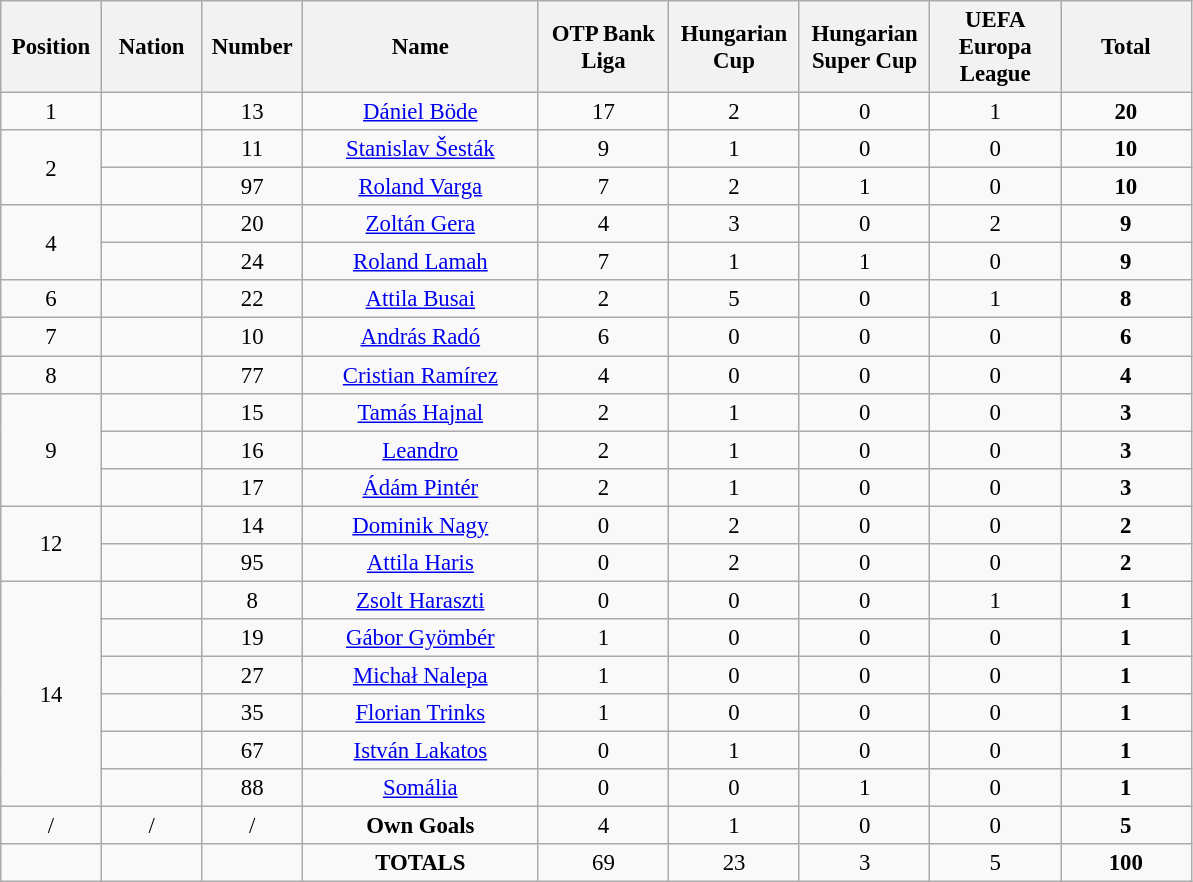<table class="wikitable" style="font-size: 95%; text-align: center;">
<tr>
<th width=60>Position</th>
<th width=60>Nation</th>
<th width=60>Number</th>
<th width=150>Name</th>
<th width=80>OTP Bank Liga</th>
<th width="80">Hungarian Cup</th>
<th width="80">Hungarian Super Cup</th>
<th width="80">UEFA Europa League</th>
<th width=80>Total</th>
</tr>
<tr>
<td>1</td>
<td></td>
<td>13</td>
<td><a href='#'>Dániel Böde</a></td>
<td>17</td>
<td>2</td>
<td>0</td>
<td>1</td>
<td><strong>20</strong></td>
</tr>
<tr>
<td rowspan="2">2</td>
<td></td>
<td>11</td>
<td><a href='#'>Stanislav Šesták</a></td>
<td>9</td>
<td>1</td>
<td>0</td>
<td>0</td>
<td><strong>10</strong></td>
</tr>
<tr>
<td></td>
<td>97</td>
<td><a href='#'>Roland Varga</a></td>
<td>7</td>
<td>2</td>
<td>1</td>
<td>0</td>
<td><strong>10</strong></td>
</tr>
<tr>
<td rowspan="2">4</td>
<td></td>
<td>20</td>
<td><a href='#'>Zoltán Gera</a></td>
<td>4</td>
<td>3</td>
<td>0</td>
<td>2</td>
<td><strong>9</strong></td>
</tr>
<tr>
<td></td>
<td>24</td>
<td><a href='#'>Roland Lamah</a></td>
<td>7</td>
<td>1</td>
<td>1</td>
<td>0</td>
<td><strong>9</strong></td>
</tr>
<tr>
<td>6</td>
<td></td>
<td>22</td>
<td><a href='#'>Attila Busai</a></td>
<td>2</td>
<td>5</td>
<td>0</td>
<td>1</td>
<td><strong>8</strong></td>
</tr>
<tr>
<td>7</td>
<td></td>
<td>10</td>
<td><a href='#'>András Radó</a></td>
<td>6</td>
<td>0</td>
<td>0</td>
<td>0</td>
<td><strong>6</strong></td>
</tr>
<tr>
<td>8</td>
<td></td>
<td>77</td>
<td><a href='#'>Cristian Ramírez</a></td>
<td>4</td>
<td>0</td>
<td>0</td>
<td>0</td>
<td><strong>4</strong></td>
</tr>
<tr>
<td rowspan="3">9</td>
<td></td>
<td>15</td>
<td><a href='#'>Tamás Hajnal</a></td>
<td>2</td>
<td>1</td>
<td>0</td>
<td>0</td>
<td><strong>3</strong></td>
</tr>
<tr>
<td></td>
<td>16</td>
<td><a href='#'>Leandro</a></td>
<td>2</td>
<td>1</td>
<td>0</td>
<td>0</td>
<td><strong>3</strong></td>
</tr>
<tr>
<td></td>
<td>17</td>
<td><a href='#'>Ádám Pintér</a></td>
<td>2</td>
<td>1</td>
<td>0</td>
<td>0</td>
<td><strong>3</strong></td>
</tr>
<tr>
<td rowspan="2">12</td>
<td></td>
<td>14</td>
<td><a href='#'>Dominik Nagy</a></td>
<td>0</td>
<td>2</td>
<td>0</td>
<td>0</td>
<td><strong>2</strong></td>
</tr>
<tr>
<td></td>
<td>95</td>
<td><a href='#'>Attila Haris</a></td>
<td>0</td>
<td>2</td>
<td>0</td>
<td>0</td>
<td><strong>2</strong></td>
</tr>
<tr>
<td rowspan="6">14</td>
<td></td>
<td>8</td>
<td><a href='#'>Zsolt Haraszti</a></td>
<td>0</td>
<td>0</td>
<td>0</td>
<td>1</td>
<td><strong>1</strong></td>
</tr>
<tr>
<td></td>
<td>19</td>
<td><a href='#'>Gábor Gyömbér</a></td>
<td>1</td>
<td>0</td>
<td>0</td>
<td>0</td>
<td><strong>1</strong></td>
</tr>
<tr>
<td></td>
<td>27</td>
<td><a href='#'>Michał Nalepa</a></td>
<td>1</td>
<td>0</td>
<td>0</td>
<td>0</td>
<td><strong>1</strong></td>
</tr>
<tr>
<td></td>
<td>35</td>
<td><a href='#'>Florian Trinks</a></td>
<td>1</td>
<td>0</td>
<td>0</td>
<td>0</td>
<td><strong>1</strong></td>
</tr>
<tr>
<td></td>
<td>67</td>
<td><a href='#'>István Lakatos</a></td>
<td>0</td>
<td>1</td>
<td>0</td>
<td>0</td>
<td><strong>1</strong></td>
</tr>
<tr>
<td></td>
<td>88</td>
<td><a href='#'>Somália</a></td>
<td>0</td>
<td>0</td>
<td>1</td>
<td>0</td>
<td><strong>1</strong></td>
</tr>
<tr>
<td>/</td>
<td>/</td>
<td>/</td>
<td><strong>Own Goals</strong></td>
<td>4</td>
<td>1</td>
<td>0</td>
<td>0</td>
<td><strong>5</strong></td>
</tr>
<tr>
<td></td>
<td></td>
<td></td>
<td><strong>TOTALS</strong></td>
<td>69</td>
<td>23</td>
<td>3</td>
<td>5</td>
<td><strong>100</strong></td>
</tr>
</table>
